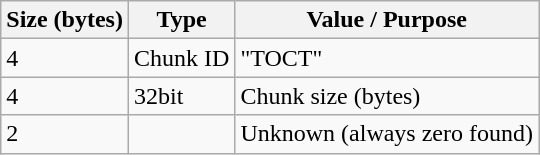<table class="wikitable">
<tr>
<th>Size (bytes)</th>
<th>Type</th>
<th>Value / Purpose</th>
</tr>
<tr>
<td>4</td>
<td>Chunk ID</td>
<td>"TOCT"</td>
</tr>
<tr>
<td>4</td>
<td>32bit</td>
<td>Chunk size (bytes)</td>
</tr>
<tr>
<td>2</td>
<td> </td>
<td>Unknown (always zero found)</td>
</tr>
</table>
